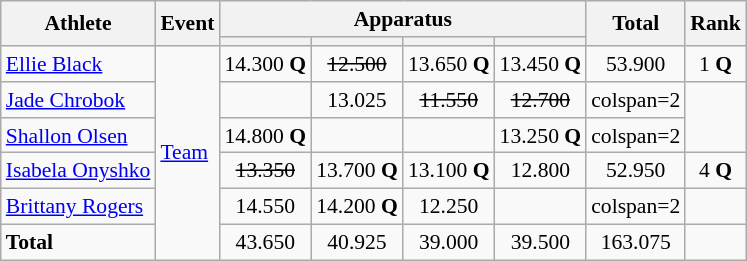<table class="wikitable" style="font-size:90%">
<tr>
<th rowspan=2>Athlete</th>
<th rowspan=2>Event</th>
<th colspan=4>Apparatus</th>
<th rowspan=2>Total</th>
<th rowspan=2>Rank</th>
</tr>
<tr style="font-size:95%">
<th></th>
<th></th>
<th></th>
<th></th>
</tr>
<tr align=center>
<td align=left><a href='#'>Ellie Black</a></td>
<td align=left rowspan=6><a href='#'>Team</a></td>
<td>14.300	<strong>Q</strong></td>
<td><s>12.500</s></td>
<td>13.650	<strong>Q</strong></td>
<td>13.450 <strong>Q</strong></td>
<td>53.900</td>
<td>1 <strong>Q</strong></td>
</tr>
<tr align=center>
<td align=left><a href='#'>Jade Chrobok</a></td>
<td></td>
<td>13.025</td>
<td><s>11.550</s></td>
<td><s>12.700</s></td>
<td>colspan=2 </td>
</tr>
<tr align=center>
<td align=left><a href='#'>Shallon Olsen</a></td>
<td>14.800 <strong>Q</strong></td>
<td></td>
<td></td>
<td>13.250 <strong>Q</strong></td>
<td>colspan=2 </td>
</tr>
<tr align=center>
<td align=left><a href='#'>Isabela Onyshko</a></td>
<td><s>13.350</s></td>
<td>13.700	<strong>Q</strong></td>
<td>13.100	<strong>Q</strong></td>
<td>12.800</td>
<td>52.950</td>
<td>4 <strong>Q</strong></td>
</tr>
<tr align=center>
<td align=left><a href='#'>Brittany Rogers</a></td>
<td>14.550</td>
<td>14.200	<strong>Q</strong></td>
<td>12.250</td>
<td></td>
<td>colspan=2 </td>
</tr>
<tr align=center>
<td align=left><strong>Total</strong></td>
<td>43.650</td>
<td>40.925</td>
<td>39.000</td>
<td>39.500</td>
<td>163.075</td>
<td></td>
</tr>
</table>
